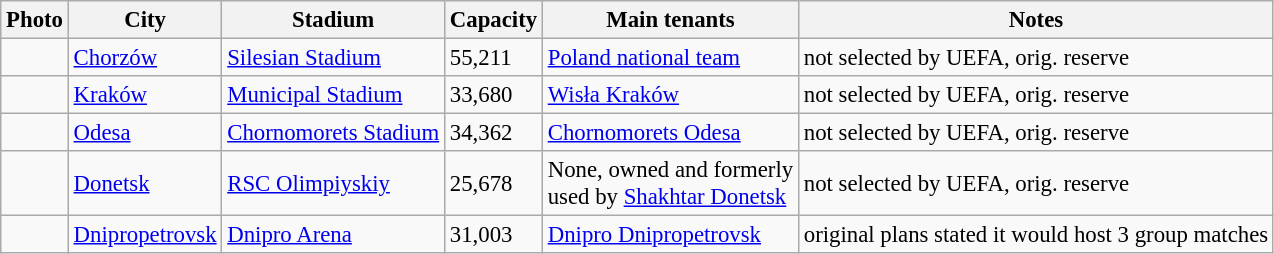<table class="wikitable sortable" style="font-size: 95%;">
<tr>
<th>Photo</th>
<th>City</th>
<th>Stadium</th>
<th>Capacity</th>
<th>Main tenants</th>
<th>Notes</th>
</tr>
<tr>
<td></td>
<td><a href='#'>Chorzów</a></td>
<td><a href='#'>Silesian Stadium</a></td>
<td>55,211</td>
<td><a href='#'>Poland national team</a></td>
<td>not selected by UEFA, orig. reserve</td>
</tr>
<tr>
<td></td>
<td><a href='#'>Kraków</a></td>
<td><a href='#'>Municipal Stadium</a></td>
<td>33,680</td>
<td><a href='#'>Wisła Kraków</a></td>
<td>not selected by UEFA, orig. reserve</td>
</tr>
<tr>
<td></td>
<td><a href='#'>Odesa</a></td>
<td><a href='#'>Chornomorets Stadium</a></td>
<td>34,362</td>
<td><a href='#'>Chornomorets Odesa</a></td>
<td>not selected by UEFA, orig. reserve</td>
</tr>
<tr>
<td></td>
<td><a href='#'>Donetsk</a></td>
<td><a href='#'>RSC Olimpiyskiy</a></td>
<td>25,678</td>
<td>None, owned and formerly<br> used by <a href='#'>Shakhtar Donetsk</a></td>
<td>not selected by UEFA, orig. reserve</td>
</tr>
<tr>
<td></td>
<td><a href='#'>Dnipropetrovsk</a></td>
<td><a href='#'>Dnipro Arena</a></td>
<td>31,003</td>
<td><a href='#'>Dnipro Dnipropetrovsk</a></td>
<td>original plans stated it would host 3 group matches</td>
</tr>
</table>
